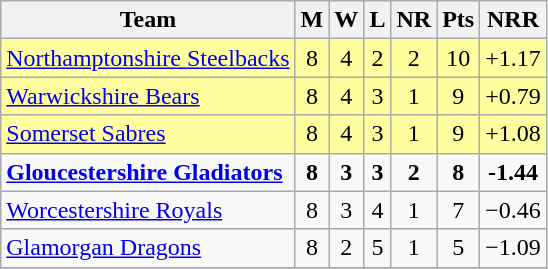<table class="wikitable">
<tr>
<th>Team</th>
<th>M</th>
<th>W</th>
<th>L</th>
<th>NR</th>
<th>Pts</th>
<th>NRR</th>
</tr>
<tr align=center bgcolor="ffffa0">
<td align=left><a href='#'>Northamptonshire Steelbacks</a></td>
<td>8</td>
<td>4</td>
<td>2</td>
<td>2</td>
<td>10</td>
<td>+1.17</td>
</tr>
<tr align=center bgcolor="ffffa0">
<td align=left><a href='#'>Warwickshire Bears</a></td>
<td>8</td>
<td>4</td>
<td>3</td>
<td>1</td>
<td>9</td>
<td>+0.79</td>
</tr>
<tr align=center bgcolor="ffffa0">
<td align=left><a href='#'>Somerset Sabres</a></td>
<td>8</td>
<td>4</td>
<td>3</td>
<td>1</td>
<td>9</td>
<td>+1.08</td>
</tr>
<tr align=center>
<td align=left><strong><a href='#'>Gloucestershire Gladiators</a></strong></td>
<td><strong>8</strong></td>
<td><strong>3</strong></td>
<td><strong>3</strong></td>
<td><strong>2</strong></td>
<td><strong>8</strong></td>
<td><strong>-1.44</strong></td>
</tr>
<tr align=center>
<td align=left><a href='#'>Worcestershire Royals</a></td>
<td>8</td>
<td>3</td>
<td>4</td>
<td>1</td>
<td>7</td>
<td>−0.46</td>
</tr>
<tr align=center>
<td align=left><a href='#'>Glamorgan Dragons</a></td>
<td>8</td>
<td>2</td>
<td>5</td>
<td>1</td>
<td>5</td>
<td>−1.09</td>
</tr>
<tr>
</tr>
</table>
